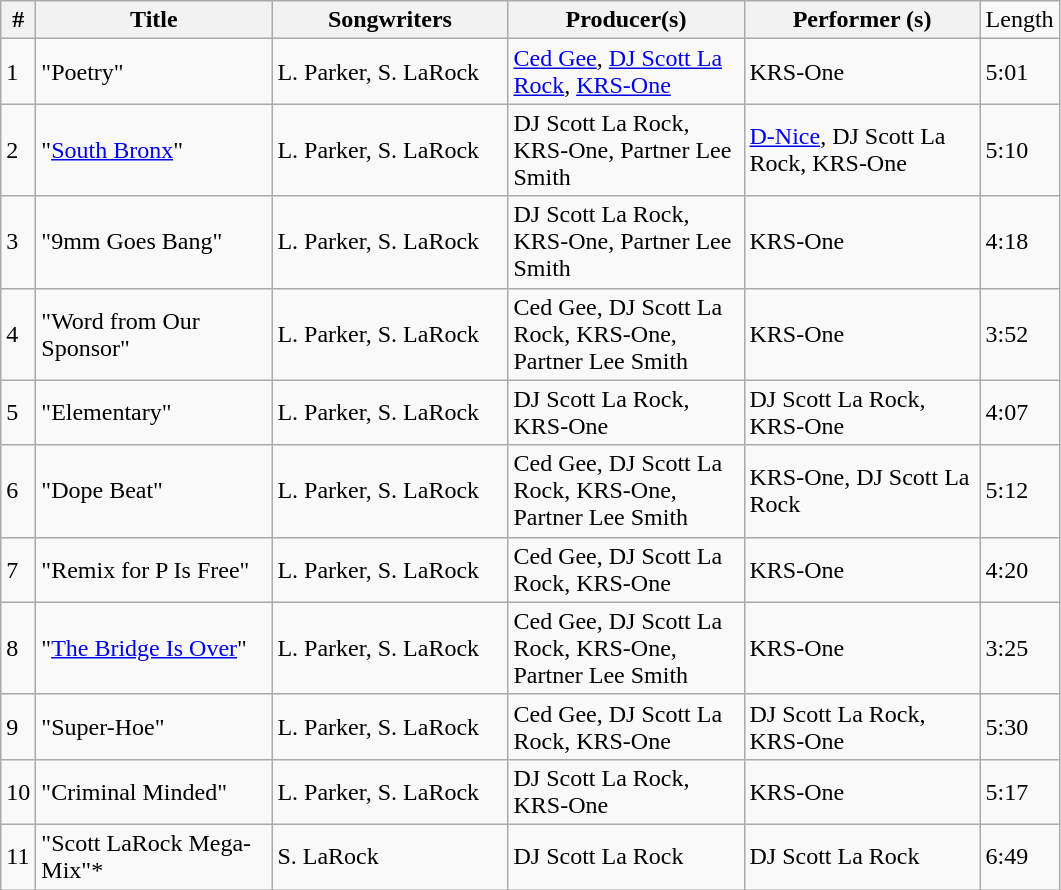<table class="wikitable" border="1">
<tr>
<th align="center" width="10">#</th>
<th align="center" width="150">Title</th>
<th align="center" width="150">Songwriters</th>
<th align="center" width="150">Producer(s)</th>
<th align="center" width="150">Performer (s)</th>
<td>Length</td>
</tr>
<tr>
<td>1</td>
<td>"Poetry"</td>
<td>L. Parker, S. LaRock</td>
<td><a href='#'>Ced Gee</a>, <a href='#'>DJ Scott La Rock</a>, <a href='#'>KRS-One</a></td>
<td>KRS-One</td>
<td>5:01</td>
</tr>
<tr>
<td>2</td>
<td>"<a href='#'>South Bronx</a>"</td>
<td>L. Parker, S. LaRock</td>
<td>DJ Scott La Rock, KRS-One, Partner Lee Smith</td>
<td><a href='#'>D-Nice</a>, DJ Scott La Rock, KRS-One</td>
<td>5:10</td>
</tr>
<tr>
<td>3</td>
<td>"9mm Goes Bang"</td>
<td>L. Parker, S. LaRock</td>
<td>DJ Scott La Rock, KRS-One, Partner Lee Smith</td>
<td>KRS-One</td>
<td>4:18</td>
</tr>
<tr>
<td>4</td>
<td>"Word from Our Sponsor"</td>
<td>L. Parker, S. LaRock</td>
<td>Ced Gee, DJ Scott La Rock, KRS-One, Partner Lee Smith</td>
<td>KRS-One</td>
<td>3:52</td>
</tr>
<tr>
<td>5</td>
<td>"Elementary"</td>
<td>L. Parker, S. LaRock</td>
<td>DJ Scott La Rock, KRS-One</td>
<td>DJ Scott La Rock, KRS-One</td>
<td>4:07</td>
</tr>
<tr>
<td>6</td>
<td>"Dope Beat"</td>
<td>L. Parker, S. LaRock</td>
<td>Ced Gee, DJ Scott La Rock, KRS-One, Partner Lee Smith</td>
<td>KRS-One, DJ Scott La Rock</td>
<td>5:12</td>
</tr>
<tr>
<td>7</td>
<td>"Remix for P Is Free"</td>
<td>L. Parker, S. LaRock</td>
<td>Ced Gee, DJ Scott La Rock, KRS-One</td>
<td>KRS-One</td>
<td>4:20</td>
</tr>
<tr>
<td>8</td>
<td>"<a href='#'>The Bridge Is Over</a>"</td>
<td>L. Parker, S. LaRock</td>
<td>Ced Gee, DJ Scott La Rock, KRS-One, Partner Lee Smith</td>
<td>KRS-One</td>
<td>3:25</td>
</tr>
<tr>
<td>9</td>
<td>"Super-Hoe"</td>
<td>L. Parker, S. LaRock</td>
<td>Ced Gee, DJ Scott La Rock, KRS-One</td>
<td>DJ Scott La Rock, KRS-One</td>
<td>5:30</td>
</tr>
<tr>
<td>10</td>
<td>"Criminal Minded"</td>
<td>L. Parker, S. LaRock</td>
<td>DJ Scott La Rock, KRS-One</td>
<td>KRS-One</td>
<td>5:17</td>
</tr>
<tr>
<td>11</td>
<td>"Scott LaRock Mega-Mix"*</td>
<td>S. LaRock</td>
<td>DJ Scott La Rock</td>
<td>DJ Scott La Rock</td>
<td>6:49</td>
</tr>
</table>
